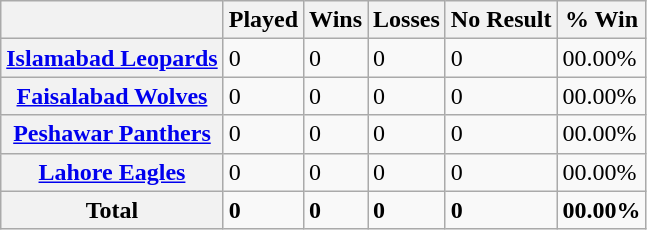<table class="wikitable">
<tr>
<th></th>
<th>Played</th>
<th>Wins</th>
<th>Losses</th>
<th>No Result</th>
<th>% Win</th>
</tr>
<tr>
<th><a href='#'>Islamabad Leopards</a></th>
<td>0</td>
<td>0</td>
<td>0</td>
<td>0</td>
<td>00.00%</td>
</tr>
<tr>
<th><a href='#'>Faisalabad Wolves</a></th>
<td>0</td>
<td>0</td>
<td>0</td>
<td>0</td>
<td>00.00%</td>
</tr>
<tr>
<th><a href='#'>Peshawar Panthers</a></th>
<td>0</td>
<td>0</td>
<td>0</td>
<td>0</td>
<td>00.00%</td>
</tr>
<tr>
<th><a href='#'>Lahore Eagles</a></th>
<td>0</td>
<td>0</td>
<td>0</td>
<td>0</td>
<td>00.00%</td>
</tr>
<tr>
<th>Total</th>
<td><strong>0</strong></td>
<td><strong>0</strong></td>
<td><strong>0</strong></td>
<td><strong>0</strong></td>
<td><strong>00.00%</strong></td>
</tr>
</table>
